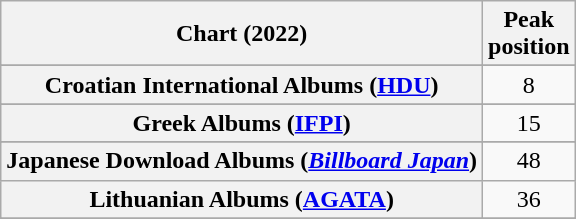<table class="wikitable sortable plainrowheaders" style="text-align:center">
<tr>
<th scope="col">Chart (2022)</th>
<th scope="col">Peak<br>position</th>
</tr>
<tr>
</tr>
<tr>
</tr>
<tr>
</tr>
<tr>
</tr>
<tr>
</tr>
<tr>
<th scope="row">Croatian International Albums (<a href='#'>HDU</a>)</th>
<td>8</td>
</tr>
<tr>
</tr>
<tr>
</tr>
<tr>
</tr>
<tr>
</tr>
<tr>
<th scope="row">Greek Albums (<a href='#'>IFPI</a>)</th>
<td>15</td>
</tr>
<tr>
</tr>
<tr>
</tr>
<tr>
</tr>
<tr>
<th scope="row">Japanese Download Albums (<em><a href='#'>Billboard Japan</a></em>)</th>
<td>48</td>
</tr>
<tr>
<th scope="row">Lithuanian Albums (<a href='#'>AGATA</a>)</th>
<td>36</td>
</tr>
<tr>
</tr>
<tr>
</tr>
<tr>
</tr>
<tr>
</tr>
<tr>
</tr>
<tr>
</tr>
<tr>
</tr>
</table>
